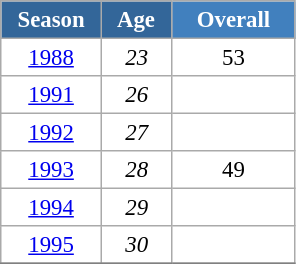<table class="wikitable" style="font-size:95%; text-align:center; border:grey solid 1px; border-collapse:collapse; background:#ffffff;">
<tr>
<th style="background-color:#369; color:white; width:60px;"> Season </th>
<th style="background-color:#369; color:white; width:40px;"> Age </th>
<th style="background-color:#4180be; color:white; width:75px;">Overall</th>
</tr>
<tr>
<td><a href='#'>1988</a></td>
<td><em>23</em></td>
<td>53</td>
</tr>
<tr>
<td><a href='#'>1991</a></td>
<td><em>26</em></td>
<td></td>
</tr>
<tr>
<td><a href='#'>1992</a></td>
<td><em>27</em></td>
<td></td>
</tr>
<tr>
<td><a href='#'>1993</a></td>
<td><em>28</em></td>
<td>49</td>
</tr>
<tr>
<td><a href='#'>1994</a></td>
<td><em>29</em></td>
<td></td>
</tr>
<tr>
<td><a href='#'>1995</a></td>
<td><em>30</em></td>
<td></td>
</tr>
<tr>
</tr>
</table>
